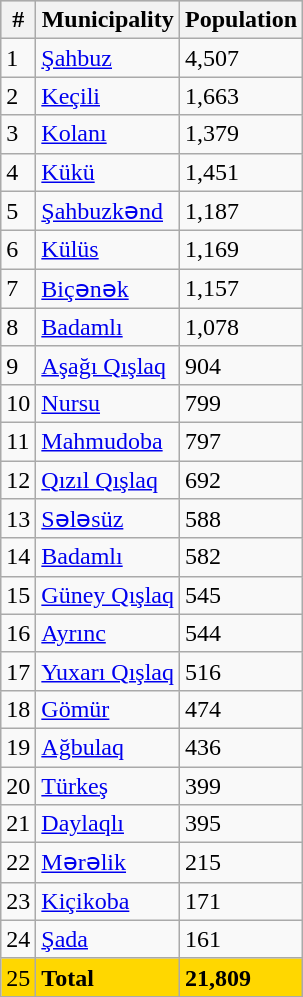<table class="sortable wikitable" width 100%>
<tr bgcolor="#CCCCCC">
<th>#</th>
<th>Municipality</th>
<th>Population</th>
</tr>
<tr>
<td>1</td>
<td><a href='#'>Şahbuz</a></td>
<td>4,507</td>
</tr>
<tr>
<td>2</td>
<td><a href='#'>Keçili</a></td>
<td>1,663</td>
</tr>
<tr>
<td>3</td>
<td><a href='#'>Kolanı</a></td>
<td>1,379</td>
</tr>
<tr>
<td>4</td>
<td><a href='#'>Kükü</a></td>
<td>1,451</td>
</tr>
<tr>
<td>5</td>
<td><a href='#'>Şahbuzkənd</a></td>
<td>1,187</td>
</tr>
<tr>
<td>6</td>
<td><a href='#'>Külüs</a></td>
<td>1,169</td>
</tr>
<tr>
<td>7</td>
<td><a href='#'>Biçənək</a></td>
<td>1,157</td>
</tr>
<tr>
<td>8</td>
<td><a href='#'>Badamlı</a></td>
<td>1,078</td>
</tr>
<tr>
<td>9</td>
<td><a href='#'>Aşağı Qışlaq</a></td>
<td>904</td>
</tr>
<tr>
<td>10</td>
<td><a href='#'>Nursu</a></td>
<td>799</td>
</tr>
<tr>
<td>11</td>
<td><a href='#'>Mahmudoba</a></td>
<td>797</td>
</tr>
<tr>
<td>12</td>
<td><a href='#'>Qızıl Qışlaq</a></td>
<td>692</td>
</tr>
<tr>
<td>13</td>
<td><a href='#'>Sələsüz</a></td>
<td>588</td>
</tr>
<tr>
<td>14</td>
<td><a href='#'>Badamlı</a></td>
<td>582</td>
</tr>
<tr>
<td>15</td>
<td><a href='#'>Güney Qışlaq</a></td>
<td>545</td>
</tr>
<tr>
<td>16</td>
<td><a href='#'>Ayrınc</a></td>
<td>544</td>
</tr>
<tr>
<td>17</td>
<td><a href='#'>Yuxarı Qışlaq</a></td>
<td>516</td>
</tr>
<tr>
<td>18</td>
<td><a href='#'>Gömür</a></td>
<td>474</td>
</tr>
<tr>
<td>19</td>
<td><a href='#'>Ağbulaq</a></td>
<td>436</td>
</tr>
<tr>
<td>20</td>
<td><a href='#'>Türkeş</a></td>
<td>399</td>
</tr>
<tr>
<td>21</td>
<td><a href='#'>Daylaqlı</a></td>
<td>395</td>
</tr>
<tr>
<td>22</td>
<td><a href='#'>Mərəlik</a></td>
<td>215</td>
</tr>
<tr>
<td>23</td>
<td><a href='#'>Kiçikoba</a></td>
<td>171</td>
</tr>
<tr>
<td>24</td>
<td><a href='#'>Şada</a></td>
<td>161</td>
</tr>
<tr bgcolor=gold>
<td>25</td>
<td><strong>Total</strong></td>
<td><strong>21,809</strong></td>
</tr>
</table>
